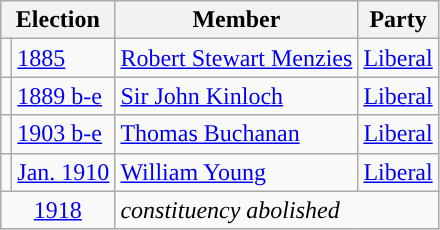<table class="wikitable">
<tr>
<th colspan="2">Election</th>
<th>Member</th>
<th>Party</th>
</tr>
<tr>
<td style="color:inherit;background-color: "></td>
<td><a href='#'>1885</a></td>
<td><a href='#'>Robert Stewart Menzies</a></td>
<td><a href='#'>Liberal</a></td>
</tr>
<tr>
<td style="color:inherit;background-color: "></td>
<td><a href='#'>1889 b-e</a></td>
<td><a href='#'>Sir John Kinloch</a></td>
<td><a href='#'>Liberal</a></td>
</tr>
<tr>
<td style="color:inherit;background-color: "></td>
<td><a href='#'>1903 b-e</a></td>
<td><a href='#'>Thomas Buchanan</a></td>
<td><a href='#'>Liberal</a></td>
</tr>
<tr>
<td style="color:inherit;background-color: "></td>
<td><a href='#'>Jan. 1910</a></td>
<td><a href='#'>William Young</a></td>
<td><a href='#'>Liberal</a></td>
</tr>
<tr>
<td colspan="2" align="center"><a href='#'>1918</a></td>
<td colspan="2"><em>constituency abolished</em></td>
</tr>
</table>
